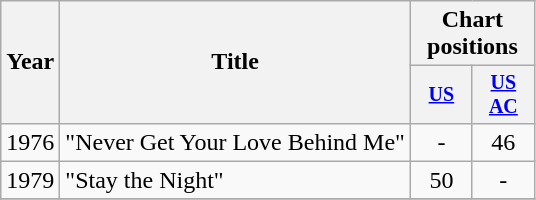<table class="wikitable" style="text-align:center;">
<tr>
<th rowspan="2">Year</th>
<th rowspan="2">Title</th>
<th colspan="2">Chart positions</th>
</tr>
<tr style="font-size:smaller;">
<th width="35"><a href='#'>US</a><br></th>
<th width="35"><a href='#'>US<br>AC</a><br></th>
</tr>
<tr>
<td>1976</td>
<td align="left">"Never Get Your Love Behind Me"</td>
<td>-</td>
<td>46</td>
</tr>
<tr>
<td>1979</td>
<td align="left">"Stay the Night"</td>
<td>50</td>
<td>-</td>
</tr>
<tr>
</tr>
</table>
